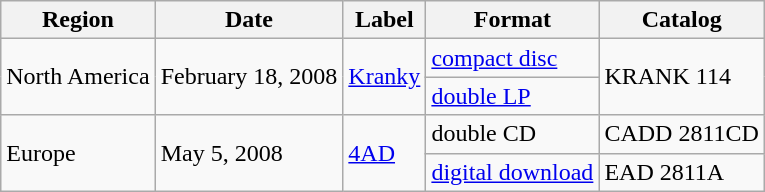<table class="wikitable">
<tr>
<th>Region</th>
<th>Date</th>
<th>Label</th>
<th>Format</th>
<th>Catalog</th>
</tr>
<tr>
<td rowspan="2">North America</td>
<td rowspan="2">February 18, 2008</td>
<td rowspan="2"><a href='#'>Kranky</a></td>
<td><a href='#'>compact disc</a></td>
<td rowspan="2">KRANK 114</td>
</tr>
<tr>
<td><a href='#'>double LP</a></td>
</tr>
<tr>
<td rowspan="2">Europe</td>
<td rowspan="2">May 5, 2008</td>
<td rowspan="2"><a href='#'>4AD</a></td>
<td>double CD</td>
<td>CADD 2811CD</td>
</tr>
<tr>
<td><a href='#'>digital download</a></td>
<td>EAD 2811A</td>
</tr>
</table>
